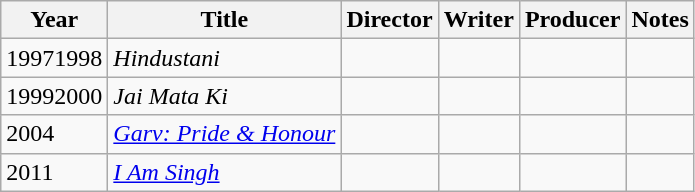<table class="wikitable sortable">
<tr>
<th>Year</th>
<th>Title</th>
<th>Director</th>
<th>Writer</th>
<th>Producer</th>
<th class=unsortable>Notes</th>
</tr>
<tr>
<td>19971998</td>
<td><em>Hindustani</em></td>
<td></td>
<td></td>
<td></td>
<td></td>
</tr>
<tr>
<td>19992000</td>
<td><em>Jai Mata Ki</em></td>
<td></td>
<td></td>
<td></td>
<td></td>
</tr>
<tr>
<td>2004</td>
<td><em><a href='#'>Garv: Pride & Honour</a></em></td>
<td></td>
<td></td>
<td></td>
<td></td>
</tr>
<tr>
<td>2011</td>
<td><em><a href='#'>I Am Singh</a></em></td>
<td></td>
<td></td>
<td></td>
<td></td>
</tr>
</table>
